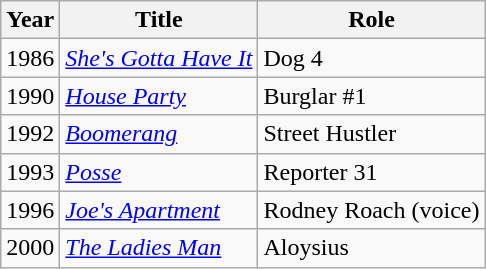<table class = "wikitable">
<tr>
<th>Year</th>
<th>Title</th>
<th>Role</th>
</tr>
<tr>
<td>1986</td>
<td><em><a href='#'>She's Gotta Have It</a></em></td>
<td>Dog 4</td>
</tr>
<tr>
<td>1990</td>
<td><em><a href='#'>House Party</a></em></td>
<td>Burglar #1</td>
</tr>
<tr>
<td>1992</td>
<td><em><a href='#'>Boomerang</a></em></td>
<td>Street Hustler</td>
</tr>
<tr>
<td>1993</td>
<td><em><a href='#'>Posse</a></em></td>
<td>Reporter 31</td>
</tr>
<tr>
<td>1996</td>
<td><em><a href='#'>Joe's Apartment</a></em></td>
<td>Rodney Roach (voice)</td>
</tr>
<tr>
<td>2000</td>
<td><em><a href='#'>The Ladies Man</a></em></td>
<td>Aloysius</td>
</tr>
</table>
